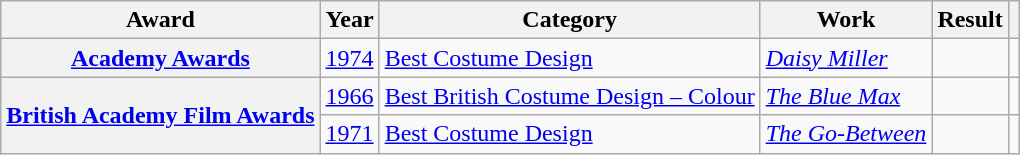<table class="wikitable">
<tr>
<th>Award</th>
<th>Year</th>
<th>Category</th>
<th>Work</th>
<th>Result</th>
<th class="unsortable"></th>
</tr>
<tr>
<th scope="row" style="text-align:center;"><a href='#'>Academy Awards</a></th>
<td style="text-align:center;"><a href='#'>1974</a></td>
<td><a href='#'>Best Costume Design</a></td>
<td><em><a href='#'>Daisy Miller</a></em></td>
<td></td>
<td style="text-align:center;"></td>
</tr>
<tr>
<th rowspan="2" scope="row" style="text-align:center;"><a href='#'>British Academy Film Awards</a></th>
<td style="text-align:center;"><a href='#'>1966</a></td>
<td><a href='#'>Best British Costume Design – Colour</a></td>
<td><em><a href='#'>The Blue Max</a></em></td>
<td></td>
<td style="text-align:center;"></td>
</tr>
<tr>
<td style="text-align:center;"><a href='#'>1971</a></td>
<td><a href='#'>Best Costume Design</a></td>
<td><em><a href='#'>The Go-Between</a></em></td>
<td></td>
<td style="text-align:center;"></td>
</tr>
</table>
